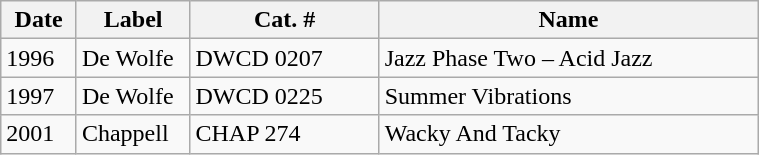<table class="wikitable" style="width:40%;">
<tr>
<th style="width:10%; ">Date</th>
<th style="width:15%; ">Label</th>
<th style="width:25%; ">Cat. #</th>
<th style="width:50%; ">Name</th>
</tr>
<tr>
<td>1996</td>
<td>De Wolfe</td>
<td>DWCD 0207</td>
<td>Jazz Phase Two – Acid Jazz</td>
</tr>
<tr>
<td>1997</td>
<td>De Wolfe</td>
<td>DWCD 0225</td>
<td>Summer Vibrations</td>
</tr>
<tr>
<td>2001</td>
<td>Chappell</td>
<td>CHAP 274</td>
<td>Wacky And Tacky</td>
</tr>
</table>
